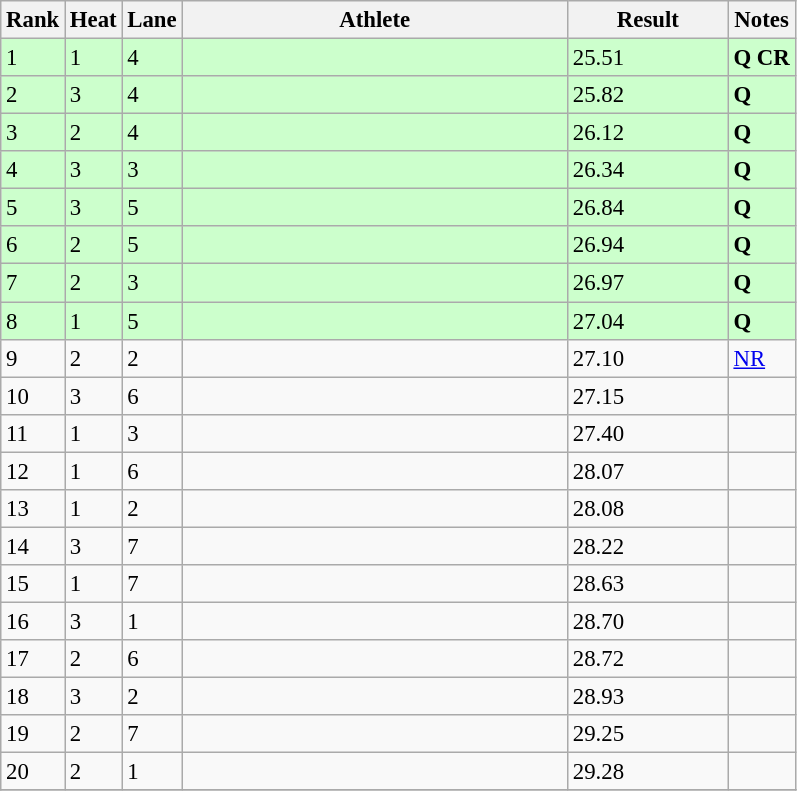<table class="wikitable" style="font-size:95%" style="width:35em;" style="text-align:center">
<tr>
<th>Rank</th>
<th>Heat</th>
<th>Lane</th>
<th width=250>Athlete</th>
<th width=100>Result</th>
<th>Notes</th>
</tr>
<tr bgcolor=ccffcc>
<td>1</td>
<td>1</td>
<td>4</td>
<td align=left></td>
<td>25.51</td>
<td><strong>Q CR</strong></td>
</tr>
<tr bgcolor=ccffcc>
<td>2</td>
<td>3</td>
<td>4</td>
<td align=left></td>
<td>25.82</td>
<td><strong>Q</strong></td>
</tr>
<tr bgcolor=ccffcc>
<td>3</td>
<td>2</td>
<td>4</td>
<td align=left></td>
<td>26.12</td>
<td><strong>Q</strong></td>
</tr>
<tr bgcolor=ccffcc>
<td>4</td>
<td>3</td>
<td>3</td>
<td align=left></td>
<td>26.34</td>
<td><strong>Q</strong></td>
</tr>
<tr bgcolor=ccffcc>
<td>5</td>
<td>3</td>
<td>5</td>
<td align=left></td>
<td>26.84</td>
<td><strong>Q</strong></td>
</tr>
<tr bgcolor=ccffcc>
<td>6</td>
<td>2</td>
<td>5</td>
<td align=left></td>
<td>26.94</td>
<td><strong>Q</strong></td>
</tr>
<tr bgcolor=ccffcc>
<td>7</td>
<td>2</td>
<td>3</td>
<td align=left></td>
<td>26.97</td>
<td><strong>Q</strong></td>
</tr>
<tr bgcolor=ccffcc>
<td>8</td>
<td>1</td>
<td>5</td>
<td align=left></td>
<td>27.04</td>
<td><strong>Q</strong></td>
</tr>
<tr>
<td>9</td>
<td>2</td>
<td>2</td>
<td align=left></td>
<td>27.10</td>
<td><a href='#'>NR</a></td>
</tr>
<tr>
<td>10</td>
<td>3</td>
<td>6</td>
<td align=left></td>
<td>27.15</td>
<td></td>
</tr>
<tr>
<td>11</td>
<td>1</td>
<td>3</td>
<td align=left></td>
<td>27.40</td>
<td></td>
</tr>
<tr>
<td>12</td>
<td>1</td>
<td>6</td>
<td align=left></td>
<td>28.07</td>
<td></td>
</tr>
<tr>
<td>13</td>
<td>1</td>
<td>2</td>
<td align=left></td>
<td>28.08</td>
<td></td>
</tr>
<tr>
<td>14</td>
<td>3</td>
<td>7</td>
<td align=left></td>
<td>28.22</td>
<td></td>
</tr>
<tr>
<td>15</td>
<td>1</td>
<td>7</td>
<td align=left></td>
<td>28.63</td>
<td></td>
</tr>
<tr>
<td>16</td>
<td>3</td>
<td>1</td>
<td align=left></td>
<td>28.70</td>
<td></td>
</tr>
<tr>
<td>17</td>
<td>2</td>
<td>6</td>
<td align=left></td>
<td>28.72</td>
<td></td>
</tr>
<tr>
<td>18</td>
<td>3</td>
<td>2</td>
<td align=left></td>
<td>28.93</td>
<td></td>
</tr>
<tr>
<td>19</td>
<td>2</td>
<td>7</td>
<td align=left></td>
<td>29.25</td>
<td></td>
</tr>
<tr>
<td>20</td>
<td>2</td>
<td>1</td>
<td align=left></td>
<td>29.28</td>
<td></td>
</tr>
<tr>
</tr>
</table>
